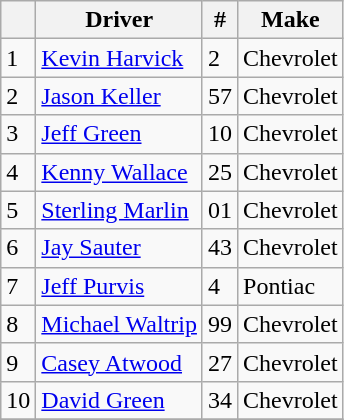<table class="wikitable sortable">
<tr>
<th></th>
<th>Driver</th>
<th>#</th>
<th>Make</th>
</tr>
<tr>
<td>1</td>
<td><a href='#'>Kevin Harvick</a></td>
<td>2</td>
<td>Chevrolet</td>
</tr>
<tr>
<td>2</td>
<td><a href='#'>Jason Keller</a></td>
<td>57</td>
<td>Chevrolet</td>
</tr>
<tr>
<td>3</td>
<td><a href='#'>Jeff Green</a></td>
<td>10</td>
<td>Chevrolet</td>
</tr>
<tr>
<td>4</td>
<td><a href='#'>Kenny Wallace</a></td>
<td>25</td>
<td>Chevrolet</td>
</tr>
<tr>
<td>5</td>
<td><a href='#'>Sterling Marlin</a></td>
<td>01</td>
<td>Chevrolet</td>
</tr>
<tr>
<td>6</td>
<td><a href='#'>Jay Sauter</a></td>
<td>43</td>
<td>Chevrolet</td>
</tr>
<tr>
<td>7</td>
<td><a href='#'>Jeff Purvis</a></td>
<td>4</td>
<td>Pontiac</td>
</tr>
<tr>
<td>8</td>
<td><a href='#'>Michael Waltrip</a></td>
<td>99</td>
<td>Chevrolet</td>
</tr>
<tr>
<td>9</td>
<td><a href='#'>Casey Atwood</a></td>
<td>27</td>
<td>Chevrolet</td>
</tr>
<tr>
<td>10</td>
<td><a href='#'>David Green</a></td>
<td>34</td>
<td>Chevrolet</td>
</tr>
<tr>
</tr>
</table>
